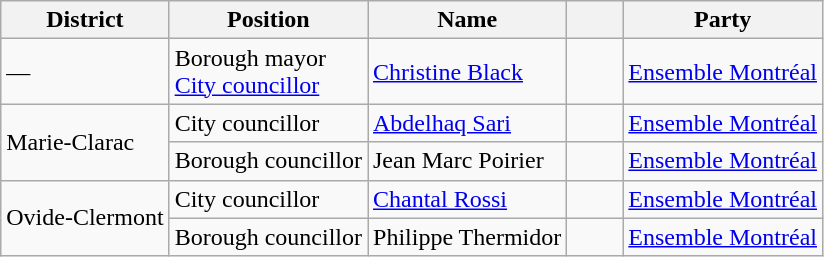<table class="wikitable" border="1">
<tr>
<th>District</th>
<th>Position</th>
<th>Name</th>
<th width="30px"> </th>
<th>Party</th>
</tr>
<tr>
<td>—</td>
<td>Borough mayor<br><a href='#'>City councillor</a></td>
<td><a href='#'>Christine Black</a></td>
<td> </td>
<td><a href='#'>Ensemble Montréal</a></td>
</tr>
<tr>
<td rowspan=2>Marie-Clarac</td>
<td>City councillor</td>
<td><a href='#'>Abdelhaq Sari</a></td>
<td> </td>
<td><a href='#'>Ensemble Montréal</a></td>
</tr>
<tr>
<td>Borough councillor</td>
<td>Jean Marc Poirier</td>
<td> </td>
<td><a href='#'>Ensemble Montréal</a></td>
</tr>
<tr>
<td rowspan=3>Ovide-Clermont</td>
<td>City councillor</td>
<td><a href='#'>Chantal Rossi</a></td>
<td> </td>
<td><a href='#'>Ensemble Montréal</a></td>
</tr>
<tr>
<td rowspan=2>Borough councillor</td>
<td rowspan=2>Philippe Thermidor</td>
<td> </td>
<td><a href='#'>Ensemble Montréal</a></td>
</tr>
</table>
